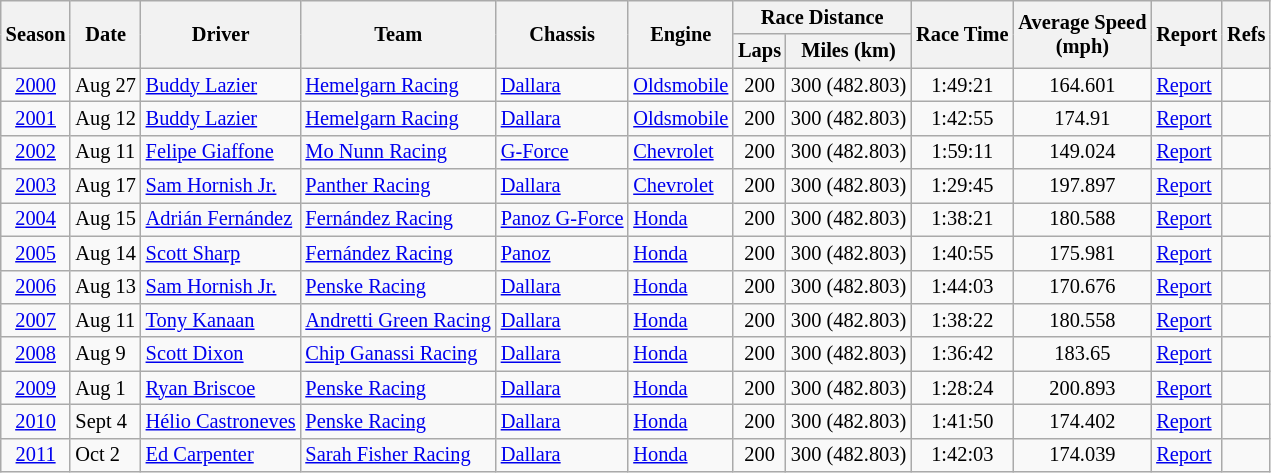<table class="wikitable" style="font-size: 85%;">
<tr>
<th rowspan="2">Season</th>
<th rowspan="2">Date</th>
<th rowspan="2">Driver</th>
<th rowspan="2">Team</th>
<th rowspan="2">Chassis</th>
<th rowspan="2">Engine</th>
<th colspan="2">Race Distance</th>
<th rowspan="2">Race Time</th>
<th rowspan="2">Average Speed<br>(mph)</th>
<th rowspan="2">Report</th>
<th rowspan="2">Refs</th>
</tr>
<tr>
<th>Laps</th>
<th>Miles (km)</th>
</tr>
<tr>
<td align=center><a href='#'>2000</a></td>
<td>Aug 27</td>
<td> <a href='#'>Buddy Lazier</a></td>
<td><a href='#'>Hemelgarn Racing</a></td>
<td><a href='#'>Dallara</a></td>
<td><a href='#'>Oldsmobile</a></td>
<td align="center">200</td>
<td align="center">300 (482.803)</td>
<td align="center">1:49:21</td>
<td align="center">164.601</td>
<td><a href='#'>Report</a></td>
<td align="center"></td>
</tr>
<tr>
<td align=center><a href='#'>2001</a></td>
<td>Aug 12</td>
<td> <a href='#'>Buddy Lazier</a></td>
<td><a href='#'>Hemelgarn Racing</a></td>
<td><a href='#'>Dallara</a></td>
<td><a href='#'>Oldsmobile</a></td>
<td align="center">200</td>
<td align="center">300 (482.803)</td>
<td align="center">1:42:55</td>
<td align="center">174.91</td>
<td><a href='#'>Report</a></td>
<td align="center"></td>
</tr>
<tr>
<td align=center><a href='#'>2002</a></td>
<td>Aug 11</td>
<td> <a href='#'>Felipe Giaffone</a></td>
<td><a href='#'>Mo Nunn Racing</a></td>
<td><a href='#'>G-Force</a></td>
<td><a href='#'>Chevrolet</a></td>
<td align="center">200</td>
<td align="center">300 (482.803)</td>
<td align="center">1:59:11</td>
<td align="center">149.024</td>
<td><a href='#'>Report</a></td>
<td align="center"></td>
</tr>
<tr>
<td align=center><a href='#'>2003</a></td>
<td>Aug 17</td>
<td> <a href='#'>Sam Hornish Jr.</a></td>
<td><a href='#'>Panther Racing</a></td>
<td><a href='#'>Dallara</a></td>
<td><a href='#'>Chevrolet</a></td>
<td align="center">200</td>
<td align="center">300 (482.803)</td>
<td align="center">1:29:45</td>
<td align="center">197.897</td>
<td><a href='#'>Report</a></td>
<td align="center"></td>
</tr>
<tr>
<td align=center><a href='#'>2004</a></td>
<td>Aug 15</td>
<td> <a href='#'>Adrián Fernández</a></td>
<td><a href='#'>Fernández Racing</a></td>
<td><a href='#'>Panoz G-Force</a></td>
<td><a href='#'>Honda</a></td>
<td align="center">200</td>
<td align="center">300 (482.803)</td>
<td align="center">1:38:21</td>
<td align="center">180.588</td>
<td><a href='#'>Report</a></td>
<td align="center"></td>
</tr>
<tr>
<td align=center><a href='#'>2005</a></td>
<td>Aug 14</td>
<td> <a href='#'>Scott Sharp</a></td>
<td><a href='#'>Fernández Racing</a></td>
<td><a href='#'>Panoz</a></td>
<td><a href='#'>Honda</a></td>
<td align="center">200</td>
<td align="center">300 (482.803)</td>
<td align="center">1:40:55</td>
<td align="center">175.981</td>
<td><a href='#'>Report</a></td>
<td align="center"></td>
</tr>
<tr>
<td align=center><a href='#'>2006</a></td>
<td>Aug 13</td>
<td> <a href='#'>Sam Hornish Jr.</a></td>
<td><a href='#'>Penske Racing</a></td>
<td><a href='#'>Dallara</a></td>
<td><a href='#'>Honda</a></td>
<td align="center">200</td>
<td align="center">300 (482.803)</td>
<td align="center">1:44:03</td>
<td align="center">170.676</td>
<td><a href='#'>Report</a></td>
<td align="center"></td>
</tr>
<tr>
<td align=center><a href='#'>2007</a></td>
<td>Aug 11</td>
<td> <a href='#'>Tony Kanaan</a></td>
<td><a href='#'>Andretti Green Racing</a></td>
<td><a href='#'>Dallara</a></td>
<td><a href='#'>Honda</a></td>
<td align="center">200</td>
<td align="center">300 (482.803)</td>
<td align="center">1:38:22</td>
<td align="center">180.558</td>
<td><a href='#'>Report</a></td>
<td align="center"></td>
</tr>
<tr>
<td align=center><a href='#'>2008</a></td>
<td>Aug 9</td>
<td> <a href='#'>Scott Dixon</a></td>
<td><a href='#'>Chip Ganassi Racing</a></td>
<td><a href='#'>Dallara</a></td>
<td><a href='#'>Honda</a></td>
<td align="center">200</td>
<td align="center">300 (482.803)</td>
<td align="center">1:36:42</td>
<td align="center">183.65</td>
<td><a href='#'>Report</a></td>
<td align="center"></td>
</tr>
<tr>
<td align=center><a href='#'>2009</a></td>
<td>Aug 1</td>
<td> <a href='#'>Ryan Briscoe</a></td>
<td><a href='#'>Penske Racing</a></td>
<td><a href='#'>Dallara</a></td>
<td><a href='#'>Honda</a></td>
<td align="center">200</td>
<td align="center">300 (482.803)</td>
<td align="center">1:28:24</td>
<td align="center">200.893</td>
<td><a href='#'>Report</a></td>
<td align="center"></td>
</tr>
<tr>
<td align=center><a href='#'>2010</a></td>
<td>Sept 4</td>
<td> <a href='#'>Hélio Castroneves</a></td>
<td><a href='#'>Penske Racing</a></td>
<td><a href='#'>Dallara</a></td>
<td><a href='#'>Honda</a></td>
<td align="center">200</td>
<td align="center">300 (482.803)</td>
<td align="center">1:41:50</td>
<td align="center">174.402</td>
<td><a href='#'>Report</a></td>
<td align="center"></td>
</tr>
<tr>
<td align=center><a href='#'>2011</a></td>
<td>Oct 2</td>
<td> <a href='#'>Ed Carpenter</a></td>
<td><a href='#'>Sarah Fisher Racing</a></td>
<td><a href='#'>Dallara</a></td>
<td><a href='#'>Honda</a></td>
<td align="center">200</td>
<td align="center">300 (482.803)</td>
<td align="center">1:42:03</td>
<td align="center">174.039</td>
<td><a href='#'>Report</a></td>
<td align="center"></td>
</tr>
</table>
